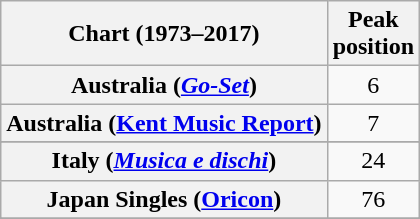<table class="wikitable sortable plainrowheaders" style="text-align:center">
<tr>
<th scope="col">Chart (1973–2017)</th>
<th scope="col">Peak<br> position</th>
</tr>
<tr>
<th scope="row">Australia (<em><a href='#'>Go-Set</a></em>)</th>
<td>6</td>
</tr>
<tr>
<th scope="row">Australia (<a href='#'>Kent Music Report</a>)</th>
<td>7</td>
</tr>
<tr>
</tr>
<tr>
</tr>
<tr>
</tr>
<tr>
<th scope=row>Italy (<em><a href='#'>Musica e dischi</a></em>)</th>
<td>24</td>
</tr>
<tr>
<th scope="row">Japan Singles (<a href='#'>Oricon</a>)</th>
<td>76</td>
</tr>
<tr>
</tr>
<tr>
</tr>
<tr>
</tr>
</table>
